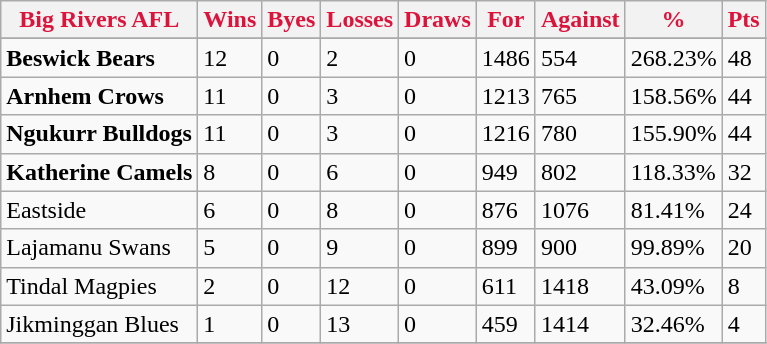<table class="wikitable">
<tr>
<th style="color:crimson">Big Rivers AFL</th>
<th style="color:crimson">Wins</th>
<th style="color:crimson">Byes</th>
<th style="color:crimson">Losses</th>
<th style="color:crimson">Draws</th>
<th style="color:crimson">For</th>
<th style="color:crimson">Against</th>
<th style="color:crimson">%</th>
<th style="color:crimson">Pts</th>
</tr>
<tr>
</tr>
<tr>
</tr>
<tr>
<td><strong>	Beswick Bears	</strong></td>
<td>12</td>
<td>0</td>
<td>2</td>
<td>0</td>
<td>1486</td>
<td>554</td>
<td>268.23%</td>
<td>48</td>
</tr>
<tr>
<td><strong>	Arnhem Crows	</strong></td>
<td>11</td>
<td>0</td>
<td>3</td>
<td>0</td>
<td>1213</td>
<td>765</td>
<td>158.56%</td>
<td>44</td>
</tr>
<tr>
<td><strong>	Ngukurr Bulldogs	</strong></td>
<td>11</td>
<td>0</td>
<td>3</td>
<td>0</td>
<td>1216</td>
<td>780</td>
<td>155.90%</td>
<td>44</td>
</tr>
<tr>
<td><strong>	Katherine Camels	</strong></td>
<td>8</td>
<td>0</td>
<td>6</td>
<td>0</td>
<td>949</td>
<td>802</td>
<td>118.33%</td>
<td>32</td>
</tr>
<tr>
<td>Eastside</td>
<td>6</td>
<td>0</td>
<td>8</td>
<td>0</td>
<td>876</td>
<td>1076</td>
<td>81.41%</td>
<td>24</td>
</tr>
<tr>
<td>Lajamanu Swans</td>
<td>5</td>
<td>0</td>
<td>9</td>
<td>0</td>
<td>899</td>
<td>900</td>
<td>99.89%</td>
<td>20</td>
</tr>
<tr>
<td>Tindal Magpies</td>
<td>2</td>
<td>0</td>
<td>12</td>
<td>0</td>
<td>611</td>
<td>1418</td>
<td>43.09%</td>
<td>8</td>
</tr>
<tr>
<td>Jikminggan Blues</td>
<td>1</td>
<td>0</td>
<td>13</td>
<td>0</td>
<td>459</td>
<td>1414</td>
<td>32.46%</td>
<td>4</td>
</tr>
<tr>
</tr>
</table>
